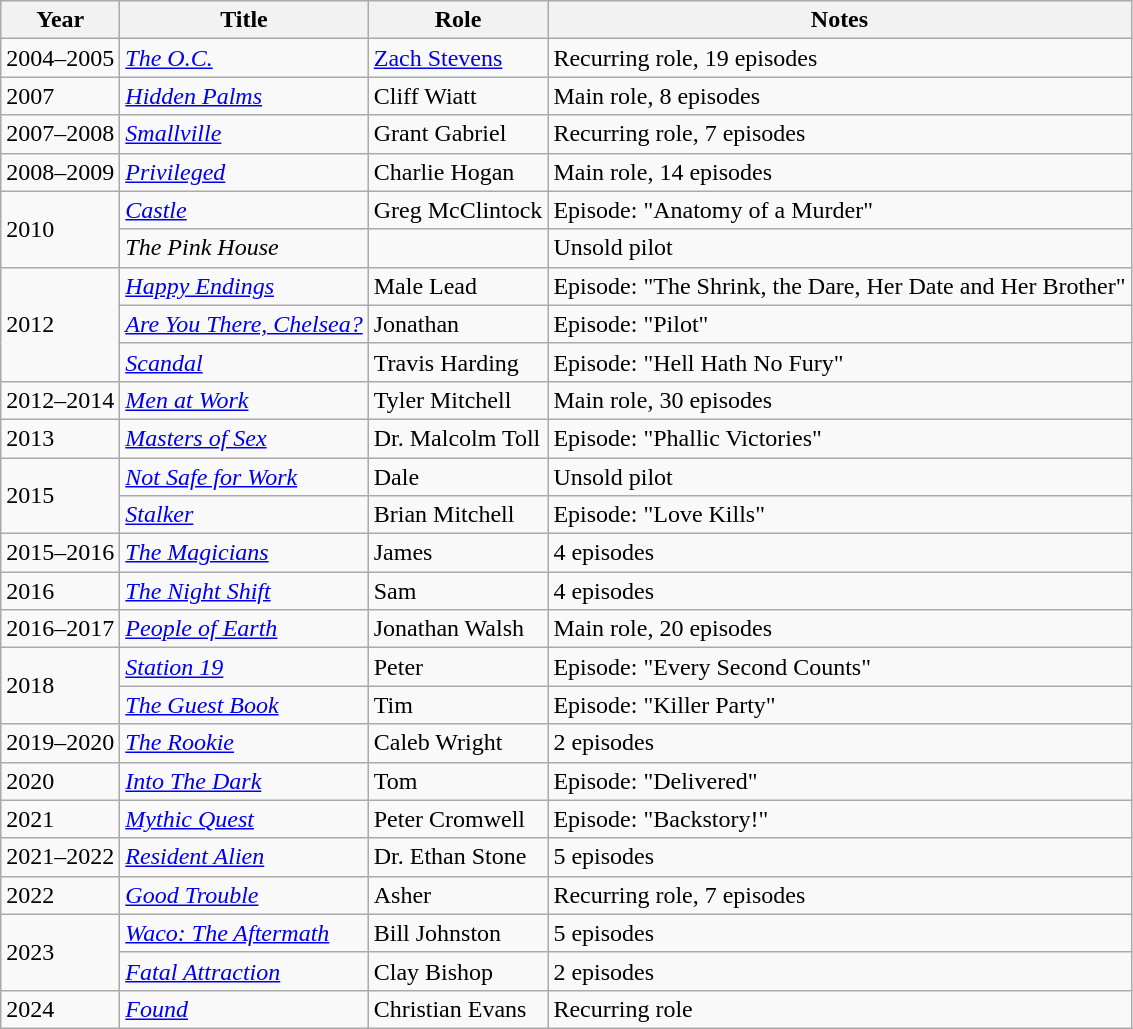<table class="wikitable sortable">
<tr>
<th>Year</th>
<th>Title</th>
<th>Role</th>
<th class="unsortable">Notes</th>
</tr>
<tr>
<td>2004–2005</td>
<td><em><a href='#'>The O.C.</a></em></td>
<td><a href='#'>Zach Stevens</a></td>
<td>Recurring role, 19 episodes</td>
</tr>
<tr>
<td>2007</td>
<td><em><a href='#'>Hidden Palms</a></em></td>
<td>Cliff Wiatt</td>
<td>Main role, 8 episodes</td>
</tr>
<tr>
<td>2007–2008</td>
<td><em><a href='#'>Smallville</a></em></td>
<td>Grant Gabriel</td>
<td>Recurring role, 7 episodes</td>
</tr>
<tr>
<td>2008–2009</td>
<td><em><a href='#'>Privileged</a></em></td>
<td>Charlie Hogan</td>
<td>Main role, 14 episodes</td>
</tr>
<tr>
<td rowspan="2">2010</td>
<td><em><a href='#'>Castle</a></em></td>
<td>Greg McClintock</td>
<td>Episode: "Anatomy of a Murder"</td>
</tr>
<tr>
<td><em>The Pink House</em></td>
<td></td>
<td>Unsold pilot</td>
</tr>
<tr>
<td rowspan="3">2012</td>
<td><em><a href='#'>Happy Endings</a></em></td>
<td>Male Lead</td>
<td>Episode: "The Shrink, the Dare, Her Date and Her Brother"</td>
</tr>
<tr>
<td><em><a href='#'>Are You There, Chelsea?</a></em></td>
<td>Jonathan</td>
<td>Episode: "Pilot"</td>
</tr>
<tr>
<td><em><a href='#'>Scandal</a></em></td>
<td>Travis Harding</td>
<td>Episode: "Hell Hath No Fury"</td>
</tr>
<tr>
<td>2012–2014</td>
<td><em><a href='#'>Men at Work</a></em></td>
<td>Tyler Mitchell</td>
<td>Main role, 30 episodes</td>
</tr>
<tr>
<td>2013</td>
<td><em><a href='#'>Masters of Sex</a></em></td>
<td>Dr. Malcolm Toll</td>
<td>Episode: "Phallic Victories"</td>
</tr>
<tr>
<td rowspan="2">2015</td>
<td><em><a href='#'>Not Safe for Work</a></em></td>
<td>Dale</td>
<td>Unsold pilot</td>
</tr>
<tr>
<td><em><a href='#'>Stalker</a></em></td>
<td>Brian Mitchell</td>
<td>Episode: "Love Kills"</td>
</tr>
<tr>
<td>2015–2016</td>
<td><em><a href='#'>The Magicians</a></em></td>
<td>James</td>
<td>4 episodes</td>
</tr>
<tr>
<td>2016</td>
<td><em><a href='#'>The Night Shift</a></em></td>
<td>Sam</td>
<td>4 episodes</td>
</tr>
<tr>
<td>2016–2017</td>
<td><em><a href='#'>People of Earth</a></em></td>
<td>Jonathan Walsh</td>
<td>Main role, 20 episodes</td>
</tr>
<tr>
<td rowspan="2">2018</td>
<td><em><a href='#'>Station 19</a></em></td>
<td>Peter</td>
<td>Episode: "Every Second Counts"</td>
</tr>
<tr>
<td><em><a href='#'>The Guest Book</a></em></td>
<td>Tim</td>
<td>Episode: "Killer Party"</td>
</tr>
<tr>
<td>2019–2020</td>
<td><em><a href='#'>The Rookie</a></em></td>
<td>Caleb Wright</td>
<td>2 episodes</td>
</tr>
<tr>
<td>2020</td>
<td><em><a href='#'>Into The Dark</a></em></td>
<td>Tom</td>
<td>Episode: "Delivered"</td>
</tr>
<tr>
<td>2021</td>
<td><em><a href='#'>Mythic Quest</a></em></td>
<td>Peter Cromwell</td>
<td>Episode: "Backstory!"</td>
</tr>
<tr>
<td>2021–2022</td>
<td><em><a href='#'>Resident Alien</a></em></td>
<td>Dr. Ethan Stone</td>
<td>5 episodes</td>
</tr>
<tr>
<td>2022</td>
<td><em><a href='#'>Good Trouble</a></em></td>
<td>Asher</td>
<td>Recurring role, 7 episodes</td>
</tr>
<tr>
<td rowspan="2">2023</td>
<td><em><a href='#'>Waco: The Aftermath</a></em></td>
<td>Bill Johnston</td>
<td>5 episodes</td>
</tr>
<tr>
<td><em><a href='#'>Fatal Attraction</a></em></td>
<td>Clay Bishop</td>
<td>2 episodes</td>
</tr>
<tr>
<td>2024</td>
<td><em><a href='#'>Found</a></em></td>
<td>Christian Evans</td>
<td>Recurring role</td>
</tr>
</table>
